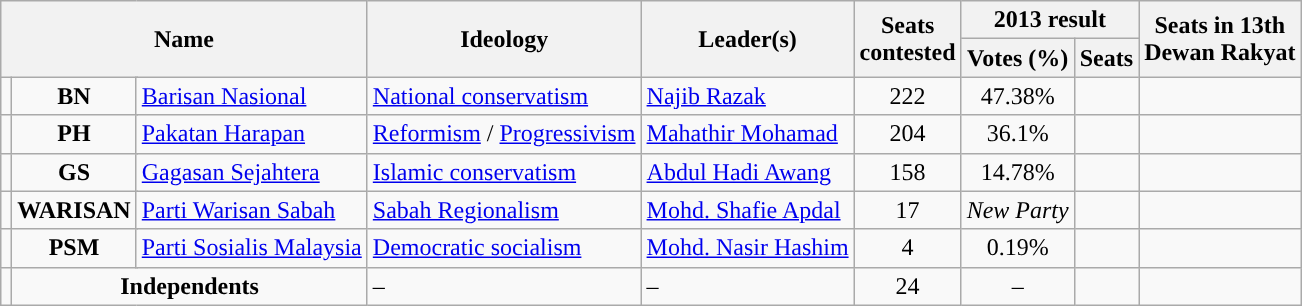<table class="wikitable">
<tr>
<th rowspan="2" colspan="4">Name</th>
<th rowspan="2">Ideology</th>
<th rowspan="2">Leader(s)</th>
<th rowspan="2">Seats<br>contested</th>
<th colspan="2">2013 result</th>
<th rowspan="2">Seats in 13th<br>Dewan Rakyat</th>
</tr>
<tr>
<th>Votes (%)</th>
<th>Seats</th>
</tr>
<tr>
<td style="background:"></td>
<td colspan="2" style="text-align:center;"><strong>BN</strong></td>
<td><a href='#'>Barisan Nasional</a><br></td>
<td><a href='#'>National conservatism</a></td>
<td><a href='#'>Najib Razak</a></td>
<td style="text-align:center;">222</td>
<td style="text-align:center;">47.38%</td>
<td></td>
<td></td>
</tr>
<tr>
<td style="background:"></td>
<td colspan="2" style="text-align:center;"><strong>PH</strong></td>
<td><a href='#'>Pakatan Harapan</a><br></td>
<td><a href='#'>Reformism</a> / <a href='#'>Progressivism</a></td>
<td><a href='#'>Mahathir Mohamad</a></td>
<td style="text-align:center;">204</td>
<td style="text-align:center;">36.1%</td>
<td></td>
<td></td>
</tr>
<tr>
<td style="background:"></td>
<td colspan="2" style="text-align:center;"><strong>GS</strong></td>
<td><a href='#'>Gagasan Sejahtera</a><br></td>
<td><a href='#'>Islamic conservatism</a></td>
<td><a href='#'>Abdul Hadi Awang</a></td>
<td style="text-align:center;">158</td>
<td style="text-align:center;">14.78%</td>
<td></td>
<td></td>
</tr>
<tr>
<td style="background:"></td>
<td colspan="2" style="text-align:center;"><strong>WARISAN</strong></td>
<td><a href='#'>Parti Warisan Sabah</a><br></td>
<td><a href='#'>Sabah Regionalism</a></td>
<td><a href='#'>Mohd. Shafie Apdal</a></td>
<td style="text-align:center;">17</td>
<td style="text-align:center;"><em>New Party</em></td>
<td></td>
<td></td>
</tr>
<tr>
<td style="background:"></td>
<td colspan="2" style="text-align:center;"><strong>PSM</strong></td>
<td><a href='#'>Parti Sosialis Malaysia</a><br></td>
<td><a href='#'>Democratic socialism</a></td>
<td><a href='#'>Mohd. Nasir Hashim</a></td>
<td style="text-align:center;">4</td>
<td style="text-align:center;">0.19%</td>
<td></td>
<td></td>
</tr>
<tr>
<td style="background:"></td>
<td colspan="3" style="text-align:center;"><strong>Independents</strong></td>
<td>–</td>
<td>–</td>
<td style="text-align:center;">24</td>
<td style="text-align:center;">–</td>
<td></td>
<td></td>
</tr>
</table>
